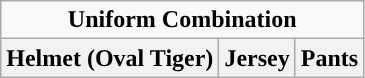<table class="wikitable">
<tr>
<td align="center" Colspan="3"><strong>Uniform Combination</strong></td>
</tr>
<tr align="center">
<th>Helmet (Oval Tiger)</th>
<th>Jersey</th>
<th>Pants</th>
</tr>
</table>
